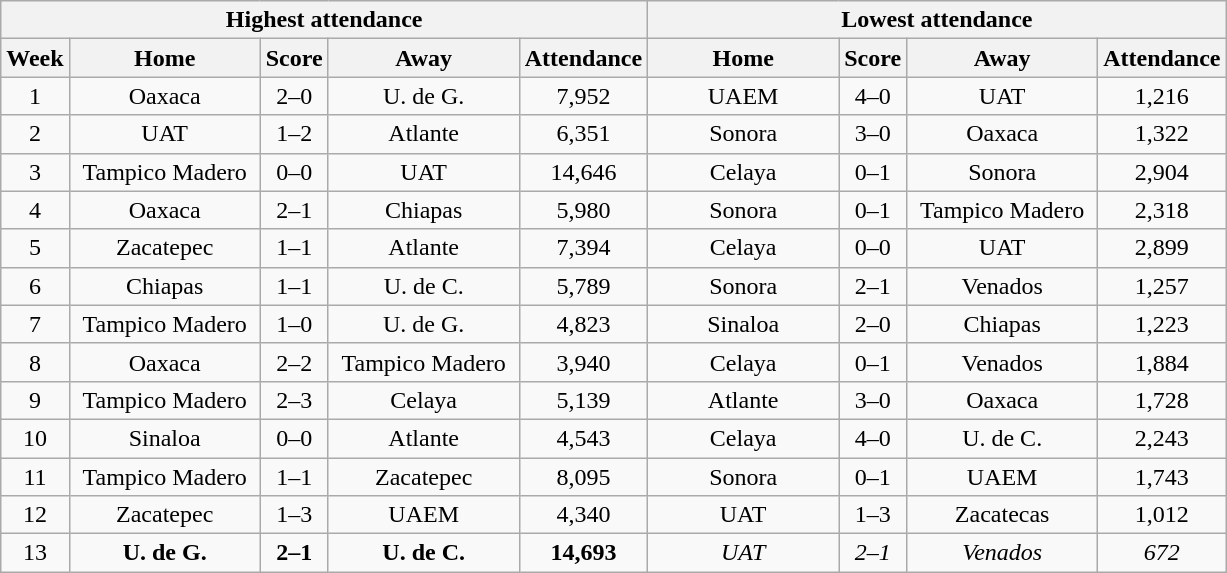<table class="wikitable" style="text-align:center">
<tr>
<th colspan=5>Highest attendance</th>
<th colspan=4>Lowest attendance</th>
</tr>
<tr>
<th>Week</th>
<th class="unsortable" width=120>Home</th>
<th>Score</th>
<th class="unsortable" width=120>Away</th>
<th>Attendance</th>
<th class="unsortable" width=120>Home</th>
<th>Score</th>
<th class="unsortable" width=120>Away</th>
<th>Attendance</th>
</tr>
<tr>
<td>1</td>
<td>Oaxaca</td>
<td>2–0</td>
<td>U. de G.</td>
<td>7,952</td>
<td>UAEM</td>
<td>4–0</td>
<td>UAT</td>
<td>1,216</td>
</tr>
<tr>
<td>2</td>
<td>UAT</td>
<td>1–2</td>
<td>Atlante</td>
<td>6,351</td>
<td>Sonora</td>
<td>3–0</td>
<td>Oaxaca</td>
<td>1,322</td>
</tr>
<tr>
<td>3</td>
<td>Tampico Madero</td>
<td>0–0</td>
<td>UAT</td>
<td>14,646</td>
<td>Celaya</td>
<td>0–1</td>
<td>Sonora</td>
<td>2,904</td>
</tr>
<tr>
<td>4</td>
<td>Oaxaca</td>
<td>2–1</td>
<td>Chiapas</td>
<td>5,980</td>
<td>Sonora</td>
<td>0–1</td>
<td>Tampico Madero</td>
<td>2,318</td>
</tr>
<tr>
<td>5</td>
<td>Zacatepec</td>
<td>1–1</td>
<td>Atlante</td>
<td>7,394</td>
<td>Celaya</td>
<td>0–0</td>
<td>UAT</td>
<td>2,899</td>
</tr>
<tr>
<td>6</td>
<td>Chiapas</td>
<td>1–1</td>
<td>U. de C.</td>
<td>5,789</td>
<td>Sonora</td>
<td>2–1</td>
<td>Venados</td>
<td>1,257</td>
</tr>
<tr>
<td>7</td>
<td>Tampico Madero</td>
<td>1–0</td>
<td>U. de G.</td>
<td>4,823</td>
<td>Sinaloa</td>
<td>2–0</td>
<td>Chiapas</td>
<td>1,223</td>
</tr>
<tr>
<td>8</td>
<td>Oaxaca</td>
<td>2–2</td>
<td>Tampico Madero</td>
<td>3,940</td>
<td>Celaya</td>
<td>0–1</td>
<td>Venados</td>
<td>1,884</td>
</tr>
<tr>
<td>9</td>
<td>Tampico Madero</td>
<td>2–3</td>
<td>Celaya</td>
<td>5,139</td>
<td>Atlante</td>
<td>3–0</td>
<td>Oaxaca</td>
<td>1,728</td>
</tr>
<tr>
<td>10</td>
<td>Sinaloa</td>
<td>0–0</td>
<td>Atlante</td>
<td>4,543</td>
<td>Celaya</td>
<td>4–0</td>
<td>U. de C.</td>
<td>2,243</td>
</tr>
<tr>
<td>11</td>
<td>Tampico Madero</td>
<td>1–1</td>
<td>Zacatepec</td>
<td>8,095</td>
<td>Sonora</td>
<td>0–1</td>
<td>UAEM</td>
<td>1,743</td>
</tr>
<tr>
<td>12</td>
<td>Zacatepec</td>
<td>1–3</td>
<td>UAEM</td>
<td>4,340</td>
<td>UAT</td>
<td>1–3</td>
<td>Zacatecas</td>
<td>1,012</td>
</tr>
<tr>
<td>13</td>
<td><strong>U. de G.</strong></td>
<td><strong>2–1</strong></td>
<td><strong>U. de C.</strong></td>
<td><strong>14,693</strong></td>
<td><em>UAT</em></td>
<td><em>2–1</em></td>
<td><em>Venados</em></td>
<td><em>672</em></td>
</tr>
</table>
